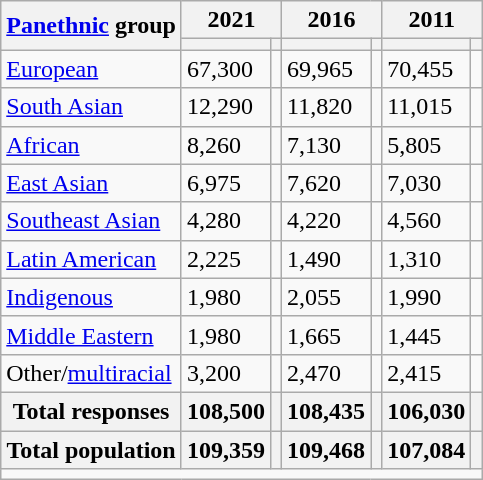<table class="wikitable collapsible sortable">
<tr>
<th rowspan="2"><a href='#'>Panethnic</a> group</th>
<th colspan="2">2021</th>
<th colspan="2">2016</th>
<th colspan="2">2011</th>
</tr>
<tr>
<th><a href='#'></a></th>
<th></th>
<th></th>
<th></th>
<th></th>
<th></th>
</tr>
<tr>
<td><a href='#'>European</a></td>
<td>67,300</td>
<td></td>
<td>69,965</td>
<td></td>
<td>70,455</td>
<td></td>
</tr>
<tr>
<td><a href='#'>South Asian</a></td>
<td>12,290</td>
<td></td>
<td>11,820</td>
<td></td>
<td>11,015</td>
<td></td>
</tr>
<tr>
<td><a href='#'>African</a></td>
<td>8,260</td>
<td></td>
<td>7,130</td>
<td></td>
<td>5,805</td>
<td></td>
</tr>
<tr>
<td><a href='#'>East Asian</a></td>
<td>6,975</td>
<td></td>
<td>7,620</td>
<td></td>
<td>7,030</td>
<td></td>
</tr>
<tr>
<td><a href='#'>Southeast Asian</a></td>
<td>4,280</td>
<td></td>
<td>4,220</td>
<td></td>
<td>4,560</td>
<td></td>
</tr>
<tr>
<td><a href='#'>Latin American</a></td>
<td>2,225</td>
<td></td>
<td>1,490</td>
<td></td>
<td>1,310</td>
<td></td>
</tr>
<tr>
<td><a href='#'>Indigenous</a></td>
<td>1,980</td>
<td></td>
<td>2,055</td>
<td></td>
<td>1,990</td>
<td></td>
</tr>
<tr>
<td><a href='#'>Middle Eastern</a></td>
<td>1,980</td>
<td></td>
<td>1,665</td>
<td></td>
<td>1,445</td>
<td></td>
</tr>
<tr>
<td>Other/<a href='#'>multiracial</a></td>
<td>3,200</td>
<td></td>
<td>2,470</td>
<td></td>
<td>2,415</td>
<td></td>
</tr>
<tr>
<th>Total responses</th>
<th>108,500</th>
<th></th>
<th>108,435</th>
<th></th>
<th>106,030</th>
<th></th>
</tr>
<tr class="sortbottom">
<th>Total population</th>
<th>109,359</th>
<th></th>
<th>109,468</th>
<th></th>
<th>107,084</th>
<th></th>
</tr>
<tr class="sortbottom">
<td colspan="7"></td>
</tr>
</table>
